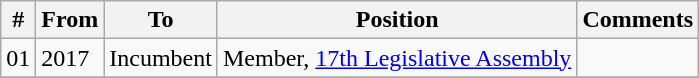<table class="wikitable sortable">
<tr>
<th>#</th>
<th>From</th>
<th>To</th>
<th>Position</th>
<th>Comments</th>
</tr>
<tr>
<td>01</td>
<td>2017</td>
<td>Incumbent</td>
<td>Member, <a href='#'>17th Legislative Assembly</a></td>
<td></td>
</tr>
<tr>
</tr>
</table>
